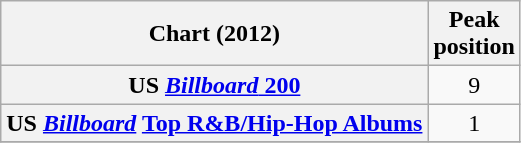<table class="wikitable sortable plainrowheaders">
<tr>
<th scope="col">Chart (2012)</th>
<th scope="col">Peak<br>position</th>
</tr>
<tr>
<th scope="row">US <a href='#'><em>Billboard</em> 200</a></th>
<td align="center">9</td>
</tr>
<tr>
<th scope="row">US <em><a href='#'>Billboard</a></em> <a href='#'>Top R&B/Hip-Hop Albums</a></th>
<td align="center">1</td>
</tr>
<tr>
</tr>
</table>
